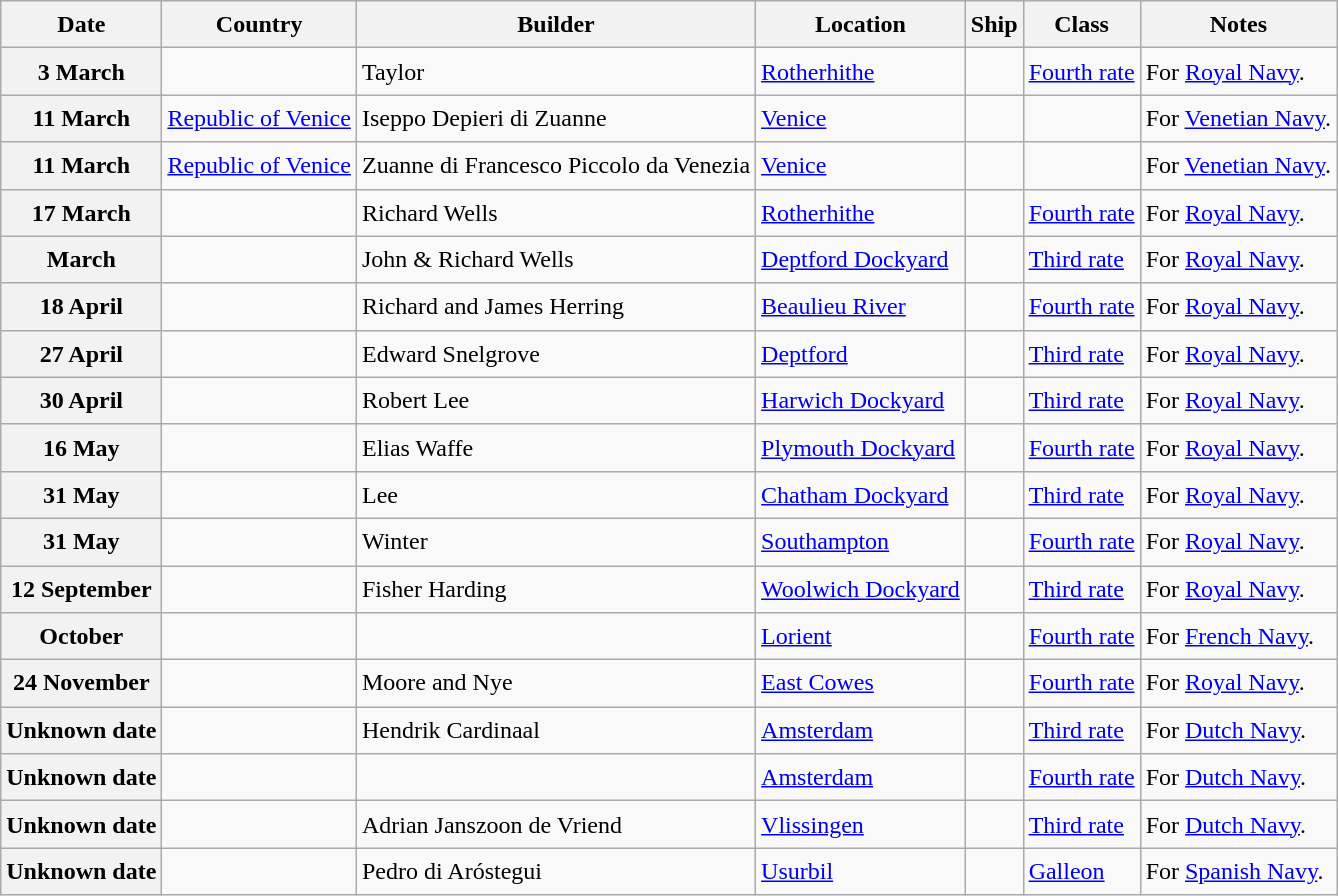<table class="wikitable sortable" style="font-size:1.00em; line-height:1.5em;">
<tr>
<th>Date</th>
<th>Country</th>
<th>Builder</th>
<th>Location</th>
<th>Ship</th>
<th>Class</th>
<th>Notes</th>
</tr>
<tr ---->
<th>3 March</th>
<td></td>
<td>Taylor</td>
<td><a href='#'>Rotherhithe</a></td>
<td><strong></strong></td>
<td><a href='#'>Fourth rate</a></td>
<td>For <a href='#'>Royal Navy</a>.</td>
</tr>
<tr ---->
<th>11 March</th>
<td> <a href='#'>Republic of Venice</a></td>
<td>Iseppo Depieri di Zuanne</td>
<td><a href='#'>Venice</a></td>
<td><strong></strong></td>
<td></td>
<td>For <a href='#'>Venetian Navy</a>.</td>
</tr>
<tr ---->
<th>11 March</th>
<td> <a href='#'>Republic of Venice</a></td>
<td>Zuanne di Francesco Piccolo da Venezia</td>
<td><a href='#'>Venice</a></td>
<td><strong></strong></td>
<td></td>
<td>For <a href='#'>Venetian Navy</a>.</td>
</tr>
<tr ---->
<th>17 March</th>
<td></td>
<td>Richard Wells</td>
<td><a href='#'>Rotherhithe</a></td>
<td><strong></strong></td>
<td><a href='#'>Fourth rate</a></td>
<td>For <a href='#'>Royal Navy</a>.</td>
</tr>
<tr ---->
<th>March</th>
<td></td>
<td>John & Richard Wells</td>
<td><a href='#'>Deptford Dockyard</a></td>
<td><strong></strong></td>
<td><a href='#'>Third rate</a></td>
<td>For <a href='#'>Royal Navy</a>.</td>
</tr>
<tr ---->
<th>18 April</th>
<td></td>
<td>Richard and James Herring</td>
<td><a href='#'>Beaulieu River</a></td>
<td><strong></strong></td>
<td><a href='#'>Fourth rate</a></td>
<td>For <a href='#'>Royal Navy</a>.</td>
</tr>
<tr ---->
<th>27 April</th>
<td></td>
<td>Edward Snelgrove</td>
<td><a href='#'>Deptford</a></td>
<td><strong></strong></td>
<td><a href='#'>Third rate</a></td>
<td>For <a href='#'>Royal Navy</a>.</td>
</tr>
<tr ---->
<th>30 April</th>
<td></td>
<td>Robert Lee</td>
<td><a href='#'>Harwich Dockyard</a></td>
<td><strong></strong></td>
<td><a href='#'>Third rate</a></td>
<td>For <a href='#'>Royal Navy</a>.</td>
</tr>
<tr ---->
<th>16 May</th>
<td></td>
<td>Elias Waffe</td>
<td><a href='#'>Plymouth Dockyard</a></td>
<td><strong></strong></td>
<td><a href='#'>Fourth rate</a></td>
<td>For <a href='#'>Royal Navy</a>.</td>
</tr>
<tr ---->
<th>31 May</th>
<td></td>
<td>Lee</td>
<td><a href='#'>Chatham Dockyard</a></td>
<td><strong></strong></td>
<td><a href='#'>Third rate</a></td>
<td>For <a href='#'>Royal Navy</a>.</td>
</tr>
<tr ---->
<th>31 May</th>
<td></td>
<td>Winter</td>
<td><a href='#'>Southampton</a></td>
<td><strong></strong></td>
<td><a href='#'>Fourth rate</a></td>
<td>For <a href='#'>Royal Navy</a>.</td>
</tr>
<tr ---->
<th>12 September</th>
<td></td>
<td>Fisher Harding</td>
<td><a href='#'>Woolwich Dockyard</a></td>
<td><strong></strong></td>
<td><a href='#'>Third rate</a></td>
<td>For <a href='#'>Royal Navy</a>.</td>
</tr>
<tr ---->
<th>October</th>
<td></td>
<td></td>
<td><a href='#'>Lorient</a></td>
<td><strong></strong></td>
<td><a href='#'>Fourth rate</a></td>
<td>For <a href='#'>French Navy</a>.</td>
</tr>
<tr ---->
<th>24 November</th>
<td></td>
<td>Moore and Nye</td>
<td><a href='#'>East Cowes</a></td>
<td><strong></strong></td>
<td><a href='#'>Fourth rate</a></td>
<td>For <a href='#'>Royal Navy</a>.</td>
</tr>
<tr ---->
<th>Unknown date</th>
<td></td>
<td>Hendrik Cardinaal</td>
<td><a href='#'>Amsterdam</a></td>
<td><strong></strong></td>
<td><a href='#'>Third rate</a></td>
<td>For <a href='#'>Dutch Navy</a>.</td>
</tr>
<tr ---->
<th>Unknown date</th>
<td></td>
<td></td>
<td><a href='#'>Amsterdam</a></td>
<td><strong></strong></td>
<td><a href='#'>Fourth rate</a></td>
<td>For <a href='#'>Dutch Navy</a>.</td>
</tr>
<tr ---->
<th>Unknown date</th>
<td></td>
<td>Adrian Janszoon de Vriend</td>
<td><a href='#'>Vlissingen</a></td>
<td><strong></strong></td>
<td><a href='#'>Third rate</a></td>
<td>For <a href='#'>Dutch Navy</a>.</td>
</tr>
<tr ---->
<th>Unknown date</th>
<td></td>
<td>Pedro di Aróstegui</td>
<td><a href='#'>Usurbil</a></td>
<td><strong></strong></td>
<td><a href='#'>Galleon</a></td>
<td>For <a href='#'>Spanish Navy</a>.</td>
</tr>
</table>
